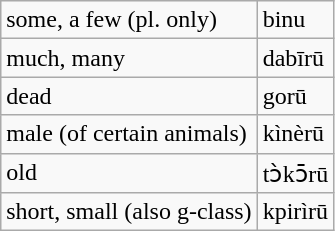<table class="wikitable">
<tr>
<td>some, a few (pl. only)</td>
<td>binu</td>
</tr>
<tr>
<td>much, many</td>
<td>dabīrū</td>
</tr>
<tr>
<td>dead</td>
<td>gorū</td>
</tr>
<tr>
<td>male (of certain animals)</td>
<td>kìnèrū</td>
</tr>
<tr>
<td>old</td>
<td>tɔ̀kɔ̄rū</td>
</tr>
<tr>
<td>short, small (also g-class)</td>
<td>kpirìrū</td>
</tr>
</table>
